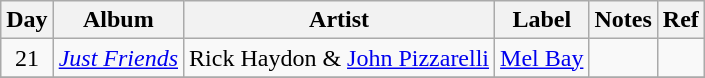<table class="wikitable">
<tr>
<th>Day</th>
<th>Album</th>
<th>Artist</th>
<th>Label</th>
<th>Notes</th>
<th>Ref</th>
</tr>
<tr>
<td style="text-align:center;">21</td>
<td><em><a href='#'>Just Friends</a></em></td>
<td>Rick Haydon & <a href='#'>John Pizzarelli</a></td>
<td><a href='#'>Mel Bay</a></td>
<td></td>
<td style="text-align:center;"></td>
</tr>
<tr>
</tr>
</table>
